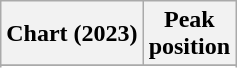<table class="wikitable sortable plainrowheaders" style="text-align:center">
<tr>
<th scope="col">Chart (2023)</th>
<th scope="col">Peak<br>position</th>
</tr>
<tr>
</tr>
<tr>
</tr>
</table>
